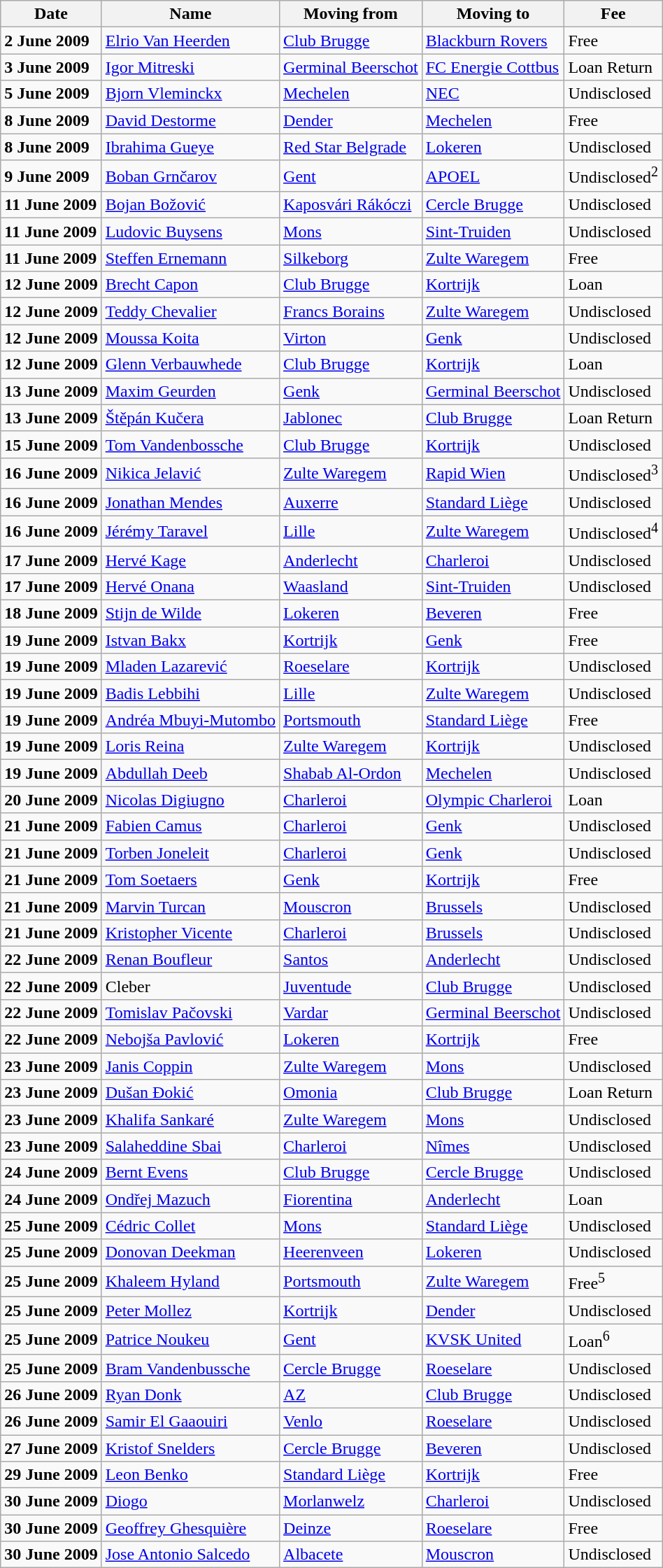<table class="wikitable sortable">
<tr>
<th>Date</th>
<th>Name</th>
<th>Moving from</th>
<th>Moving to</th>
<th>Fee</th>
</tr>
<tr>
<td><strong>2 June 2009</strong></td>
<td> <a href='#'>Elrio Van Heerden</a></td>
<td><a href='#'>Club Brugge</a></td>
<td> <a href='#'>Blackburn Rovers</a></td>
<td>Free </td>
</tr>
<tr>
<td><strong>3 June 2009</strong></td>
<td> <a href='#'>Igor Mitreski</a></td>
<td><a href='#'>Germinal Beerschot</a></td>
<td> <a href='#'>FC Energie Cottbus</a></td>
<td>Loan Return</td>
</tr>
<tr>
<td><strong>5 June 2009</strong></td>
<td><a href='#'>Bjorn Vleminckx</a></td>
<td><a href='#'>Mechelen</a></td>
<td> <a href='#'>NEC</a></td>
<td>Undisclosed </td>
</tr>
<tr>
<td><strong>8 June 2009</strong></td>
<td><a href='#'>David Destorme</a></td>
<td><a href='#'>Dender</a></td>
<td><a href='#'>Mechelen</a></td>
<td>Free </td>
</tr>
<tr>
<td><strong>8 June 2009</strong></td>
<td> <a href='#'>Ibrahima Gueye</a></td>
<td> <a href='#'>Red Star Belgrade</a></td>
<td><a href='#'>Lokeren</a></td>
<td>Undisclosed </td>
</tr>
<tr>
<td><strong>9 June 2009</strong></td>
<td> <a href='#'>Boban Grnčarov</a></td>
<td><a href='#'>Gent</a></td>
<td> <a href='#'>APOEL</a></td>
<td>Undisclosed<sup>2</sup> </td>
</tr>
<tr>
<td><strong>11 June 2009</strong></td>
<td> <a href='#'>Bojan Božović</a></td>
<td> <a href='#'>Kaposvári Rákóczi</a></td>
<td><a href='#'>Cercle Brugge</a></td>
<td>Undisclosed </td>
</tr>
<tr>
<td><strong>11 June 2009</strong></td>
<td><a href='#'>Ludovic Buysens</a></td>
<td><a href='#'>Mons</a></td>
<td><a href='#'>Sint-Truiden</a></td>
<td>Undisclosed </td>
</tr>
<tr>
<td><strong>11 June 2009</strong></td>
<td> <a href='#'>Steffen Ernemann</a></td>
<td> <a href='#'>Silkeborg</a></td>
<td><a href='#'>Zulte Waregem</a></td>
<td>Free </td>
</tr>
<tr>
<td><strong>12 June 2009</strong></td>
<td><a href='#'>Brecht Capon</a></td>
<td><a href='#'>Club Brugge</a></td>
<td><a href='#'>Kortrijk</a></td>
<td>Loan </td>
</tr>
<tr>
<td><strong>12 June 2009</strong></td>
<td> <a href='#'>Teddy Chevalier</a></td>
<td><a href='#'>Francs Borains</a></td>
<td><a href='#'>Zulte Waregem</a></td>
<td>Undisclosed </td>
</tr>
<tr>
<td><strong>12 June 2009</strong></td>
<td> <a href='#'>Moussa Koita</a></td>
<td><a href='#'>Virton</a></td>
<td><a href='#'>Genk</a></td>
<td>Undisclosed </td>
</tr>
<tr>
<td><strong>12 June 2009</strong></td>
<td><a href='#'>Glenn Verbauwhede</a></td>
<td><a href='#'>Club Brugge</a></td>
<td><a href='#'>Kortrijk</a></td>
<td>Loan </td>
</tr>
<tr>
<td><strong>13 June 2009</strong></td>
<td><a href='#'>Maxim Geurden</a></td>
<td><a href='#'>Genk</a></td>
<td><a href='#'>Germinal Beerschot</a></td>
<td>Undisclosed </td>
</tr>
<tr>
<td><strong>13 June 2009</strong></td>
<td> <a href='#'>Štěpán Kučera</a></td>
<td> <a href='#'>Jablonec</a></td>
<td><a href='#'>Club Brugge</a></td>
<td>Loan Return </td>
</tr>
<tr>
<td><strong>15 June 2009</strong></td>
<td><a href='#'>Tom Vandenbossche</a></td>
<td><a href='#'>Club Brugge</a></td>
<td><a href='#'>Kortrijk</a></td>
<td>Undisclosed </td>
</tr>
<tr>
<td><strong>16 June 2009</strong></td>
<td> <a href='#'>Nikica Jelavić</a></td>
<td><a href='#'>Zulte Waregem</a></td>
<td> <a href='#'>Rapid Wien</a></td>
<td>Undisclosed<sup>3</sup> </td>
</tr>
<tr>
<td><strong>16 June 2009</strong></td>
<td> <a href='#'>Jonathan Mendes</a></td>
<td> <a href='#'>Auxerre</a></td>
<td><a href='#'>Standard Liège</a></td>
<td>Undisclosed </td>
</tr>
<tr>
<td><strong>16 June 2009</strong></td>
<td> <a href='#'>Jérémy Taravel</a></td>
<td> <a href='#'>Lille</a></td>
<td><a href='#'>Zulte Waregem</a></td>
<td>Undisclosed<sup>4</sup> </td>
</tr>
<tr>
<td><strong>17 June 2009</strong></td>
<td><a href='#'>Hervé Kage</a></td>
<td><a href='#'>Anderlecht</a></td>
<td><a href='#'>Charleroi</a></td>
<td>Undisclosed </td>
</tr>
<tr>
<td><strong>17 June 2009</strong></td>
<td> <a href='#'>Hervé Onana</a></td>
<td><a href='#'>Waasland</a></td>
<td><a href='#'>Sint-Truiden</a></td>
<td>Undisclosed </td>
</tr>
<tr>
<td><strong>18 June 2009</strong></td>
<td><a href='#'>Stijn de Wilde</a></td>
<td><a href='#'>Lokeren</a></td>
<td><a href='#'>Beveren</a></td>
<td>Free </td>
</tr>
<tr>
<td><strong>19 June 2009</strong></td>
<td> <a href='#'>Istvan Bakx</a></td>
<td><a href='#'>Kortrijk</a></td>
<td><a href='#'>Genk</a></td>
<td>Free </td>
</tr>
<tr>
<td><strong>19 June 2009</strong></td>
<td> <a href='#'>Mladen Lazarević</a></td>
<td><a href='#'>Roeselare</a></td>
<td><a href='#'>Kortrijk</a></td>
<td>Undisclosed </td>
</tr>
<tr>
<td><strong>19 June 2009</strong></td>
<td> <a href='#'>Badis Lebbihi</a></td>
<td> <a href='#'>Lille</a></td>
<td><a href='#'>Zulte Waregem</a></td>
<td>Undisclosed </td>
</tr>
<tr>
<td><strong>19 June 2009</strong></td>
<td><a href='#'>Andréa Mbuyi-Mutombo</a></td>
<td> <a href='#'>Portsmouth</a></td>
<td><a href='#'>Standard Liège</a></td>
<td>Free </td>
</tr>
<tr>
<td><strong>19 June 2009</strong></td>
<td> <a href='#'>Loris Reina</a></td>
<td><a href='#'>Zulte Waregem</a></td>
<td><a href='#'>Kortrijk</a></td>
<td>Undisclosed </td>
</tr>
<tr>
<td><strong>19 June 2009</strong></td>
<td> <a href='#'>Abdullah Deeb</a></td>
<td> <a href='#'>Shabab Al-Ordon</a></td>
<td><a href='#'>Mechelen</a></td>
<td>Undisclosed </td>
</tr>
<tr>
<td><strong>20 June 2009</strong></td>
<td><a href='#'>Nicolas Digiugno</a></td>
<td><a href='#'>Charleroi</a></td>
<td><a href='#'>Olympic Charleroi</a></td>
<td>Loan </td>
</tr>
<tr>
<td><strong>21 June 2009</strong></td>
<td> <a href='#'>Fabien Camus</a></td>
<td><a href='#'>Charleroi</a></td>
<td><a href='#'>Genk</a></td>
<td>Undisclosed </td>
</tr>
<tr>
<td><strong>21 June 2009</strong></td>
<td> <a href='#'>Torben Joneleit</a></td>
<td><a href='#'>Charleroi</a></td>
<td><a href='#'>Genk</a></td>
<td>Undisclosed </td>
</tr>
<tr>
<td><strong>21 June 2009</strong></td>
<td><a href='#'>Tom Soetaers</a></td>
<td><a href='#'>Genk</a></td>
<td><a href='#'>Kortrijk</a></td>
<td>Free </td>
</tr>
<tr>
<td><strong>21 June 2009</strong></td>
<td> <a href='#'>Marvin Turcan</a></td>
<td><a href='#'>Mouscron</a></td>
<td><a href='#'>Brussels</a></td>
<td>Undisclosed </td>
</tr>
<tr>
<td><strong>21 June 2009</strong></td>
<td> <a href='#'>Kristopher Vicente</a></td>
<td><a href='#'>Charleroi</a></td>
<td><a href='#'>Brussels</a></td>
<td>Undisclosed </td>
</tr>
<tr>
<td><strong>22 June 2009</strong></td>
<td> <a href='#'>Renan Boufleur</a></td>
<td> <a href='#'>Santos</a></td>
<td><a href='#'>Anderlecht</a></td>
<td>Undisclosed </td>
</tr>
<tr>
<td><strong>22 June 2009</strong></td>
<td> Cleber</td>
<td> <a href='#'>Juventude</a></td>
<td><a href='#'>Club Brugge</a></td>
<td>Undisclosed </td>
</tr>
<tr>
<td><strong>22 June 2009</strong></td>
<td> <a href='#'>Tomislav Pačovski</a></td>
<td> <a href='#'>Vardar</a></td>
<td><a href='#'>Germinal Beerschot</a></td>
<td>Undisclosed </td>
</tr>
<tr>
<td><strong>22 June 2009</strong></td>
<td> <a href='#'>Nebojša Pavlović</a></td>
<td><a href='#'>Lokeren</a></td>
<td><a href='#'>Kortrijk</a></td>
<td>Free </td>
</tr>
<tr>
<td><strong>23 June 2009</strong></td>
<td><a href='#'>Janis Coppin</a></td>
<td><a href='#'>Zulte Waregem</a></td>
<td><a href='#'>Mons</a></td>
<td>Undisclosed </td>
</tr>
<tr>
<td><strong>23 June 2009</strong></td>
<td> <a href='#'>Dušan Đokić</a></td>
<td> <a href='#'>Omonia</a></td>
<td><a href='#'>Club Brugge</a></td>
<td>Loan Return </td>
</tr>
<tr>
<td><strong>23 June 2009</strong></td>
<td> <a href='#'>Khalifa Sankaré</a></td>
<td><a href='#'>Zulte Waregem</a></td>
<td><a href='#'>Mons</a></td>
<td>Undisclosed </td>
</tr>
<tr>
<td><strong>23 June 2009</strong></td>
<td> <a href='#'>Salaheddine Sbai</a></td>
<td><a href='#'>Charleroi</a></td>
<td> <a href='#'>Nîmes</a></td>
<td>Undisclosed </td>
</tr>
<tr>
<td><strong>24 June 2009</strong></td>
<td><a href='#'>Bernt Evens</a></td>
<td><a href='#'>Club Brugge</a></td>
<td><a href='#'>Cercle Brugge</a></td>
<td>Undisclosed </td>
</tr>
<tr>
<td><strong>24 June 2009</strong></td>
<td> <a href='#'>Ondřej Mazuch</a></td>
<td> <a href='#'>Fiorentina</a></td>
<td><a href='#'>Anderlecht</a></td>
<td>Loan </td>
</tr>
<tr>
<td><strong>25 June 2009</strong></td>
<td> <a href='#'>Cédric Collet</a></td>
<td><a href='#'>Mons</a></td>
<td><a href='#'>Standard Liège</a></td>
<td>Undisclosed </td>
</tr>
<tr>
<td><strong>25 June 2009</strong></td>
<td> <a href='#'>Donovan Deekman</a></td>
<td> <a href='#'>Heerenveen</a></td>
<td><a href='#'>Lokeren</a></td>
<td>Undisclosed </td>
</tr>
<tr>
<td><strong>25 June 2009</strong></td>
<td> <a href='#'>Khaleem Hyland</a></td>
<td> <a href='#'>Portsmouth</a></td>
<td><a href='#'>Zulte Waregem</a></td>
<td>Free<sup>5</sup> </td>
</tr>
<tr>
<td><strong>25 June 2009</strong></td>
<td><a href='#'>Peter Mollez</a></td>
<td><a href='#'>Kortrijk</a></td>
<td><a href='#'>Dender</a></td>
<td>Undisclosed </td>
</tr>
<tr>
<td><strong>25 June 2009</strong></td>
<td> <a href='#'>Patrice Noukeu</a></td>
<td><a href='#'>Gent</a></td>
<td><a href='#'>KVSK United</a></td>
<td>Loan<sup>6</sup> </td>
</tr>
<tr>
<td><strong>25 June 2009</strong></td>
<td><a href='#'>Bram Vandenbussche</a></td>
<td><a href='#'>Cercle Brugge</a></td>
<td><a href='#'>Roeselare</a></td>
<td>Undisclosed </td>
</tr>
<tr>
<td><strong>26 June 2009</strong></td>
<td> <a href='#'>Ryan Donk</a></td>
<td> <a href='#'>AZ</a></td>
<td><a href='#'>Club Brugge</a></td>
<td>Undisclosed </td>
</tr>
<tr>
<td><strong>26 June 2009</strong></td>
<td> <a href='#'>Samir El Gaaouiri</a></td>
<td> <a href='#'>Venlo</a></td>
<td><a href='#'>Roeselare</a></td>
<td>Undisclosed </td>
</tr>
<tr>
<td><strong>27 June 2009</strong></td>
<td><a href='#'>Kristof Snelders</a></td>
<td><a href='#'>Cercle Brugge</a></td>
<td><a href='#'>Beveren</a></td>
<td>Undisclosed </td>
</tr>
<tr>
<td><strong>29 June 2009</strong></td>
<td> <a href='#'>Leon Benko</a></td>
<td><a href='#'>Standard Liège</a></td>
<td><a href='#'>Kortrijk</a></td>
<td>Free </td>
</tr>
<tr>
<td><strong>30 June 2009</strong></td>
<td> <a href='#'>Diogo</a></td>
<td><a href='#'>Morlanwelz</a></td>
<td><a href='#'>Charleroi</a></td>
<td>Undisclosed </td>
</tr>
<tr>
<td><strong>30 June 2009</strong></td>
<td><a href='#'>Geoffrey Ghesquière</a></td>
<td><a href='#'>Deinze</a></td>
<td><a href='#'>Roeselare</a></td>
<td>Free </td>
</tr>
<tr>
<td><strong>30 June 2009</strong></td>
<td> <a href='#'>Jose Antonio Salcedo</a></td>
<td> <a href='#'>Albacete</a></td>
<td><a href='#'>Mouscron</a></td>
<td>Undisclosed </td>
</tr>
</table>
